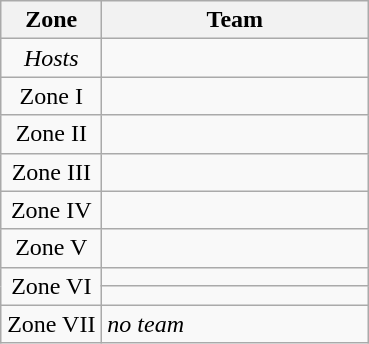<table class="wikitable">
<tr>
<th width=60>Zone</th>
<th width=170>Team</th>
</tr>
<tr>
<td align=center><em>Hosts</em></td>
<td></td>
</tr>
<tr>
<td align=center>Zone I</td>
<td></td>
</tr>
<tr>
<td align=center>Zone II</td>
<td></td>
</tr>
<tr>
<td align=center>Zone III</td>
<td></td>
</tr>
<tr>
<td align=center>Zone IV</td>
<td></td>
</tr>
<tr>
<td align=center>Zone V</td>
<td></td>
</tr>
<tr>
<td align=center rowspan=2>Zone VI</td>
<td></td>
</tr>
<tr>
<td></td>
</tr>
<tr>
<td align=center>Zone VII</td>
<td><em>no team</em></td>
</tr>
</table>
